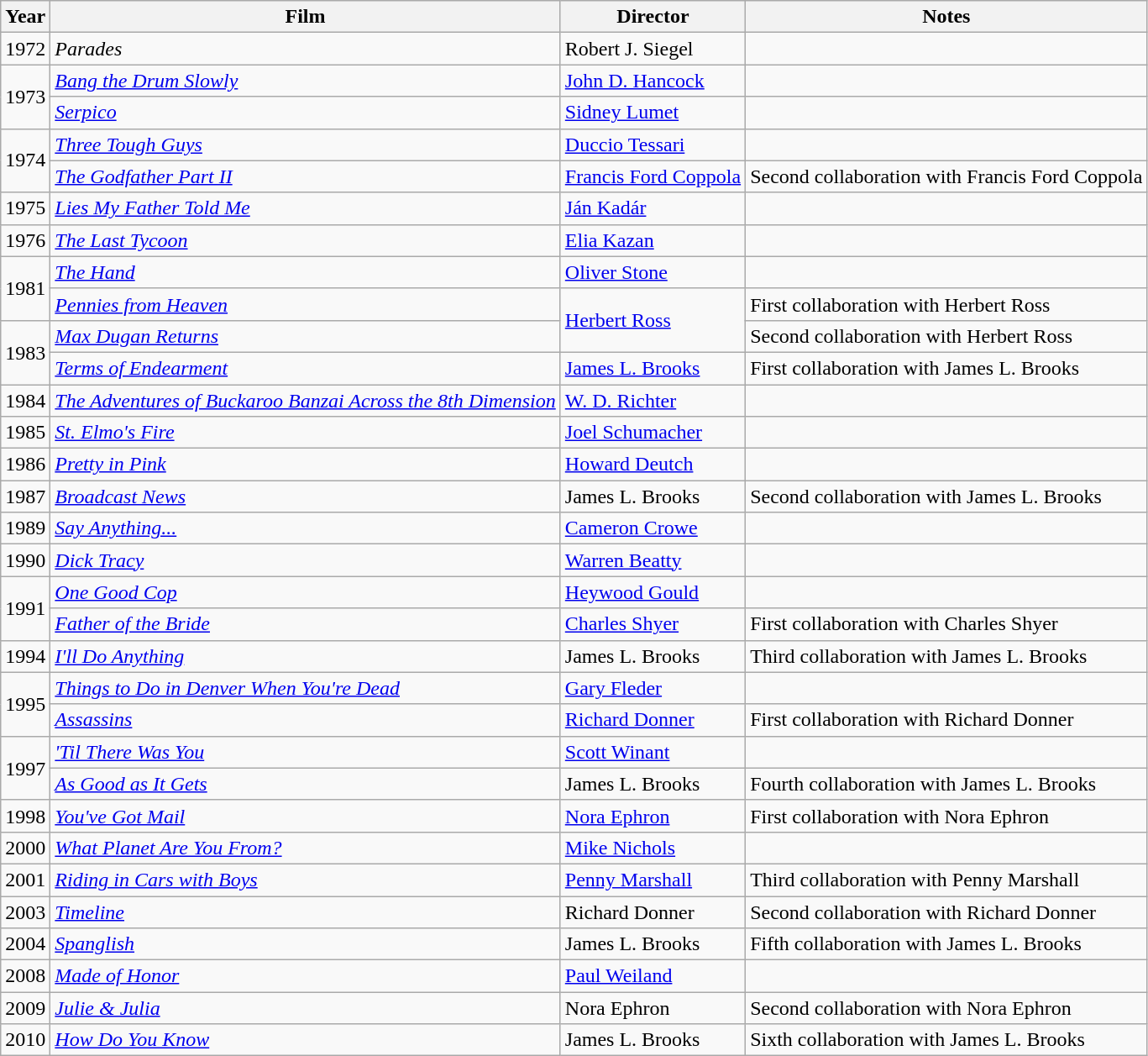<table class="wikitable">
<tr>
<th>Year</th>
<th>Film</th>
<th>Director</th>
<th>Notes</th>
</tr>
<tr>
<td>1972</td>
<td><em>Parades</em></td>
<td>Robert J. Siegel</td>
<td></td>
</tr>
<tr>
<td rowspan=2>1973</td>
<td><em><a href='#'>Bang the Drum Slowly</a></em></td>
<td><a href='#'>John D. Hancock</a></td>
<td></td>
</tr>
<tr>
<td><em><a href='#'>Serpico</a></em></td>
<td><a href='#'>Sidney Lumet</a></td>
<td></td>
</tr>
<tr>
<td rowspan=2>1974</td>
<td><em><a href='#'>Three Tough Guys</a></em></td>
<td><a href='#'>Duccio Tessari</a></td>
<td></td>
</tr>
<tr>
<td><em><a href='#'>The Godfather Part II</a></em></td>
<td><a href='#'>Francis Ford Coppola</a></td>
<td>Second collaboration with Francis Ford Coppola</td>
</tr>
<tr>
<td>1975</td>
<td><em><a href='#'>Lies My Father Told Me</a></em></td>
<td><a href='#'>Ján Kadár</a></td>
<td></td>
</tr>
<tr>
<td>1976</td>
<td><em><a href='#'>The Last Tycoon</a></em></td>
<td><a href='#'>Elia Kazan</a></td>
<td></td>
</tr>
<tr>
<td rowspan=2>1981</td>
<td><em><a href='#'>The Hand</a></em></td>
<td><a href='#'>Oliver Stone</a></td>
<td></td>
</tr>
<tr>
<td><em><a href='#'>Pennies from Heaven</a></em></td>
<td rowspan=2><a href='#'>Herbert Ross</a></td>
<td>First collaboration with Herbert Ross</td>
</tr>
<tr>
<td rowspan=2>1983</td>
<td><em><a href='#'>Max Dugan Returns</a></em></td>
<td>Second collaboration with Herbert Ross</td>
</tr>
<tr>
<td><em><a href='#'>Terms of Endearment</a></em></td>
<td><a href='#'>James L. Brooks</a></td>
<td>First collaboration with James L. Brooks</td>
</tr>
<tr>
<td>1984</td>
<td><em><a href='#'>The Adventures of Buckaroo Banzai Across the 8th Dimension</a></em></td>
<td><a href='#'>W. D. Richter</a></td>
<td></td>
</tr>
<tr>
<td>1985</td>
<td><em><a href='#'>St. Elmo's Fire</a></em></td>
<td><a href='#'>Joel Schumacher</a></td>
<td></td>
</tr>
<tr>
<td>1986</td>
<td><em><a href='#'>Pretty in Pink</a></em></td>
<td><a href='#'>Howard Deutch</a></td>
<td></td>
</tr>
<tr>
<td>1987</td>
<td><em><a href='#'>Broadcast News</a></em></td>
<td>James L. Brooks</td>
<td>Second collaboration with James L. Brooks</td>
</tr>
<tr>
<td>1989</td>
<td><em><a href='#'>Say Anything...</a></em></td>
<td><a href='#'>Cameron Crowe</a></td>
<td></td>
</tr>
<tr>
<td>1990</td>
<td><em><a href='#'>Dick Tracy</a></em></td>
<td><a href='#'>Warren Beatty</a></td>
<td></td>
</tr>
<tr>
<td rowspan=2>1991</td>
<td><em><a href='#'>One Good Cop</a></em></td>
<td><a href='#'>Heywood Gould</a></td>
<td></td>
</tr>
<tr>
<td><em><a href='#'>Father of the Bride</a></em></td>
<td><a href='#'>Charles Shyer</a></td>
<td>First collaboration with Charles Shyer</td>
</tr>
<tr>
<td>1994</td>
<td><em><a href='#'>I'll Do Anything</a></em></td>
<td>James L. Brooks</td>
<td>Third collaboration with James L. Brooks</td>
</tr>
<tr>
<td rowspan=2>1995</td>
<td><em><a href='#'>Things to Do in Denver When You're Dead</a></em></td>
<td><a href='#'>Gary Fleder</a></td>
<td></td>
</tr>
<tr>
<td><em><a href='#'>Assassins</a></em></td>
<td><a href='#'>Richard Donner</a></td>
<td>First collaboration with Richard Donner</td>
</tr>
<tr>
<td rowspan=2>1997</td>
<td><em><a href='#'>'Til There Was You</a></em></td>
<td><a href='#'>Scott Winant</a></td>
<td></td>
</tr>
<tr>
<td><em><a href='#'>As Good as It Gets</a></em></td>
<td>James L. Brooks</td>
<td>Fourth collaboration with James L. Brooks</td>
</tr>
<tr>
<td>1998</td>
<td><em><a href='#'>You've Got Mail</a></em></td>
<td><a href='#'>Nora Ephron</a></td>
<td>First collaboration with Nora Ephron</td>
</tr>
<tr>
<td>2000</td>
<td><em><a href='#'>What Planet Are You From?</a></em></td>
<td><a href='#'>Mike Nichols</a></td>
<td></td>
</tr>
<tr>
<td>2001</td>
<td><em><a href='#'>Riding in Cars with Boys</a></em></td>
<td><a href='#'>Penny Marshall</a></td>
<td>Third collaboration with Penny Marshall</td>
</tr>
<tr>
<td>2003</td>
<td><em><a href='#'>Timeline</a></em></td>
<td>Richard Donner</td>
<td>Second collaboration with Richard Donner</td>
</tr>
<tr>
<td>2004</td>
<td><em><a href='#'>Spanglish</a></em></td>
<td>James L. Brooks</td>
<td>Fifth collaboration with James L. Brooks</td>
</tr>
<tr>
<td>2008</td>
<td><em><a href='#'>Made of Honor</a></em></td>
<td><a href='#'>Paul Weiland</a></td>
<td></td>
</tr>
<tr>
<td>2009</td>
<td><em><a href='#'>Julie & Julia</a></em></td>
<td>Nora Ephron</td>
<td>Second collaboration with Nora Ephron</td>
</tr>
<tr>
<td>2010</td>
<td><em><a href='#'>How Do You Know</a></em></td>
<td>James L. Brooks</td>
<td>Sixth collaboration with James L. Brooks</td>
</tr>
</table>
